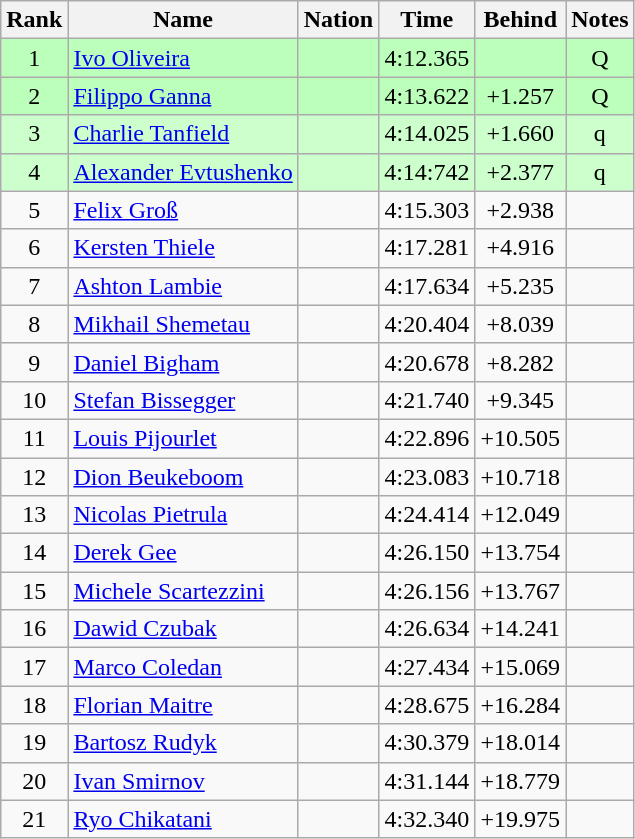<table class="wikitable sortable" style="text-align:center">
<tr>
<th>Rank</th>
<th>Name</th>
<th>Nation</th>
<th>Time</th>
<th>Behind</th>
<th>Notes</th>
</tr>
<tr bgcolor=bbffbb>
<td>1</td>
<td align=left><a href='#'>Ivo Oliveira</a></td>
<td align=left></td>
<td>4:12.365</td>
<td></td>
<td>Q</td>
</tr>
<tr bgcolor=bbffbb>
<td>2</td>
<td align=left><a href='#'>Filippo Ganna</a></td>
<td align=left></td>
<td>4:13.622</td>
<td>+1.257</td>
<td>Q</td>
</tr>
<tr bgcolor=ccffcc>
<td>3</td>
<td align=left><a href='#'>Charlie Tanfield</a></td>
<td align=left></td>
<td>4:14.025</td>
<td>+1.660</td>
<td>q</td>
</tr>
<tr bgcolor=ccffcc>
<td>4</td>
<td align=left><a href='#'>Alexander Evtushenko</a></td>
<td align=left></td>
<td>4:14:742</td>
<td>+2.377</td>
<td>q</td>
</tr>
<tr>
<td>5</td>
<td align=left><a href='#'>Felix Groß</a></td>
<td align=left></td>
<td>4:15.303</td>
<td>+2.938</td>
<td></td>
</tr>
<tr>
<td>6</td>
<td align=left><a href='#'>Kersten Thiele</a></td>
<td align=left></td>
<td>4:17.281</td>
<td>+4.916</td>
<td></td>
</tr>
<tr>
<td>7</td>
<td align=left><a href='#'>Ashton Lambie</a></td>
<td align=left></td>
<td>4:17.634</td>
<td>+5.235</td>
<td></td>
</tr>
<tr>
<td>8</td>
<td align=left><a href='#'>Mikhail Shemetau</a></td>
<td align=left></td>
<td>4:20.404</td>
<td>+8.039</td>
<td></td>
</tr>
<tr>
<td>9</td>
<td align=left><a href='#'>Daniel Bigham</a></td>
<td align=left></td>
<td>4:20.678</td>
<td>+8.282</td>
<td></td>
</tr>
<tr>
<td>10</td>
<td align=left><a href='#'>Stefan Bissegger</a></td>
<td align=left></td>
<td>4:21.740</td>
<td>+9.345</td>
<td></td>
</tr>
<tr>
<td>11</td>
<td align=left><a href='#'>Louis Pijourlet</a></td>
<td align=left></td>
<td>4:22.896</td>
<td>+10.505</td>
<td></td>
</tr>
<tr>
<td>12</td>
<td align=left><a href='#'>Dion Beukeboom</a></td>
<td align=left></td>
<td>4:23.083</td>
<td>+10.718</td>
<td></td>
</tr>
<tr>
<td>13</td>
<td align=left><a href='#'>Nicolas Pietrula</a></td>
<td align=left></td>
<td>4:24.414</td>
<td>+12.049</td>
<td></td>
</tr>
<tr>
<td>14</td>
<td align=left><a href='#'>Derek Gee</a></td>
<td align=left></td>
<td>4:26.150</td>
<td>+13.754</td>
<td></td>
</tr>
<tr>
<td>15</td>
<td align=left><a href='#'>Michele Scartezzini</a></td>
<td align=left></td>
<td>4:26.156</td>
<td>+13.767</td>
<td></td>
</tr>
<tr>
<td>16</td>
<td align=left><a href='#'>Dawid Czubak</a></td>
<td align=left></td>
<td>4:26.634</td>
<td>+14.241</td>
<td></td>
</tr>
<tr>
<td>17</td>
<td align=left><a href='#'>Marco Coledan</a></td>
<td align=left></td>
<td>4:27.434</td>
<td>+15.069</td>
<td></td>
</tr>
<tr>
<td>18</td>
<td align=left><a href='#'>Florian Maitre</a></td>
<td align=left></td>
<td>4:28.675</td>
<td>+16.284</td>
<td></td>
</tr>
<tr>
<td>19</td>
<td align=left><a href='#'>Bartosz Rudyk</a></td>
<td align=left></td>
<td>4:30.379</td>
<td>+18.014</td>
<td></td>
</tr>
<tr>
<td>20</td>
<td align=left><a href='#'>Ivan Smirnov</a></td>
<td align=left></td>
<td>4:31.144</td>
<td>+18.779</td>
<td></td>
</tr>
<tr>
<td>21</td>
<td align=left><a href='#'>Ryo Chikatani</a></td>
<td align=left></td>
<td>4:32.340</td>
<td>+19.975</td>
<td></td>
</tr>
</table>
